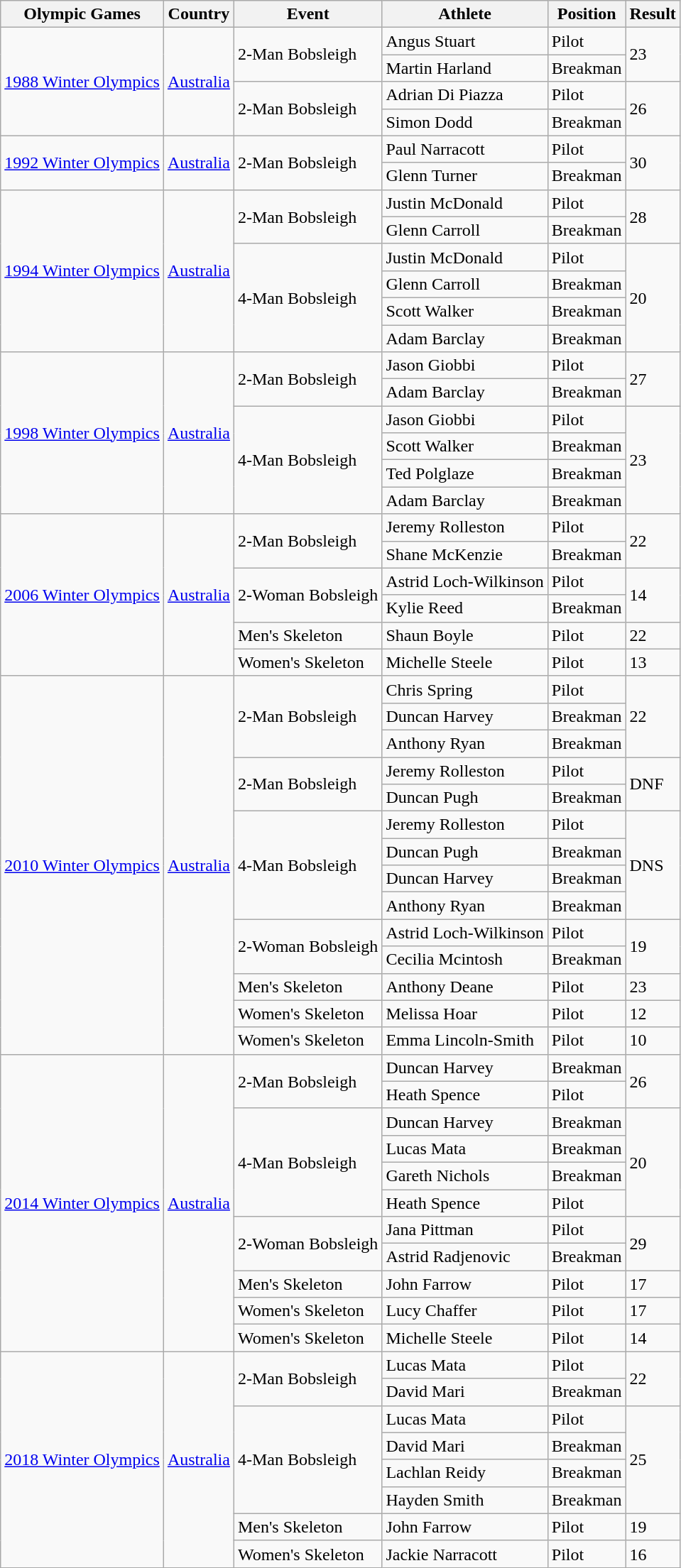<table class="wikitable">
<tr>
<th>Olympic Games</th>
<th>Country</th>
<th>Event</th>
<th>Athlete</th>
<th>Position</th>
<th>Result</th>
</tr>
<tr>
<td rowspan="4">  <a href='#'>1988 Winter Olympics</a></td>
<td rowspan="4">  <a href='#'>Australia</a></td>
<td rowspan="2">2-Man Bobsleigh</td>
<td>Angus Stuart</td>
<td>Pilot</td>
<td rowspan="2">23</td>
</tr>
<tr>
<td>Martin Harland</td>
<td>Breakman</td>
</tr>
<tr>
<td rowspan="2">2-Man Bobsleigh</td>
<td>Adrian Di Piazza</td>
<td>Pilot</td>
<td rowspan="2">26</td>
</tr>
<tr>
<td>Simon Dodd</td>
<td>Breakman</td>
</tr>
<tr>
<td rowspan="2">  <a href='#'>1992 Winter Olympics</a></td>
<td rowspan="2">  <a href='#'>Australia</a></td>
<td rowspan="2">2-Man Bobsleigh</td>
<td>Paul Narracott</td>
<td>Pilot</td>
<td rowspan="2">30</td>
</tr>
<tr>
<td>Glenn Turner</td>
<td>Breakman</td>
</tr>
<tr>
<td rowspan="6"> <a href='#'>1994 Winter Olympics</a></td>
<td rowspan="6">  <a href='#'>Australia</a></td>
<td rowspan="2">2-Man Bobsleigh</td>
<td>Justin McDonald</td>
<td>Pilot</td>
<td rowspan="2">28</td>
</tr>
<tr>
<td>Glenn Carroll</td>
<td>Breakman</td>
</tr>
<tr>
<td rowspan="4">4-Man Bobsleigh</td>
<td>Justin McDonald</td>
<td>Pilot</td>
<td rowspan="4">20</td>
</tr>
<tr>
<td>Glenn Carroll</td>
<td>Breakman</td>
</tr>
<tr>
<td>Scott Walker</td>
<td>Breakman</td>
</tr>
<tr>
<td>Adam Barclay</td>
<td>Breakman</td>
</tr>
<tr>
<td rowspan="6"><a href='#'>1998 Winter Olympics</a></td>
<td rowspan="6">  <a href='#'>Australia</a></td>
<td rowspan="2">2-Man Bobsleigh</td>
<td>Jason Giobbi</td>
<td>Pilot</td>
<td rowspan="2">27</td>
</tr>
<tr>
<td>Adam Barclay</td>
<td>Breakman</td>
</tr>
<tr>
<td rowspan="4">4-Man Bobsleigh</td>
<td>Jason Giobbi</td>
<td>Pilot</td>
<td rowspan="4">23</td>
</tr>
<tr>
<td>Scott Walker</td>
<td>Breakman</td>
</tr>
<tr>
<td>Ted Polglaze</td>
<td>Breakman</td>
</tr>
<tr>
<td>Adam Barclay</td>
<td>Breakman</td>
</tr>
<tr>
<td rowspan="6">  <a href='#'>2006 Winter Olympics</a></td>
<td rowspan="6">  <a href='#'>Australia</a></td>
<td rowspan="2">2-Man Bobsleigh</td>
<td>Jeremy Rolleston</td>
<td>Pilot</td>
<td rowspan="2">22</td>
</tr>
<tr>
<td>Shane McKenzie</td>
<td>Breakman</td>
</tr>
<tr>
<td rowspan="2">2-Woman Bobsleigh</td>
<td>Astrid Loch-Wilkinson</td>
<td>Pilot</td>
<td rowspan="2">14</td>
</tr>
<tr>
<td>Kylie Reed</td>
<td>Breakman</td>
</tr>
<tr>
<td>Men's Skeleton</td>
<td>Shaun Boyle</td>
<td>Pilot</td>
<td>22</td>
</tr>
<tr>
<td>Women's Skeleton</td>
<td>Michelle Steele</td>
<td>Pilot</td>
<td>13</td>
</tr>
<tr>
<td rowspan="14">  <a href='#'>2010 Winter Olympics</a></td>
<td rowspan="14">  <a href='#'>Australia</a></td>
<td rowspan="3">2-Man Bobsleigh</td>
<td>Chris Spring</td>
<td>Pilot</td>
<td rowspan="3">22</td>
</tr>
<tr>
<td>Duncan Harvey</td>
<td>Breakman</td>
</tr>
<tr>
<td>Anthony Ryan</td>
<td>Breakman</td>
</tr>
<tr>
<td rowspan="2">2-Man Bobsleigh</td>
<td>Jeremy Rolleston</td>
<td>Pilot</td>
<td rowspan="2">DNF</td>
</tr>
<tr>
<td>Duncan Pugh</td>
<td>Breakman</td>
</tr>
<tr>
<td rowspan="4">4-Man Bobsleigh</td>
<td>Jeremy Rolleston</td>
<td>Pilot</td>
<td rowspan="4">DNS</td>
</tr>
<tr>
<td>Duncan Pugh</td>
<td>Breakman</td>
</tr>
<tr>
<td>Duncan Harvey</td>
<td>Breakman</td>
</tr>
<tr>
<td>Anthony Ryan</td>
<td>Breakman</td>
</tr>
<tr>
<td rowspan="2">2-Woman Bobsleigh</td>
<td>Astrid Loch-Wilkinson</td>
<td>Pilot</td>
<td rowspan="2">19</td>
</tr>
<tr>
<td>Cecilia Mcintosh</td>
<td>Breakman</td>
</tr>
<tr>
<td>Men's Skeleton</td>
<td>Anthony Deane</td>
<td>Pilot</td>
<td>23</td>
</tr>
<tr>
<td>Women's Skeleton</td>
<td>Melissa Hoar</td>
<td>Pilot</td>
<td>12</td>
</tr>
<tr>
<td>Women's Skeleton</td>
<td>Emma Lincoln-Smith</td>
<td>Pilot</td>
<td>10</td>
</tr>
<tr>
<td rowspan="11">  <a href='#'>2014 Winter Olympics</a></td>
<td rowspan="11">  <a href='#'>Australia</a></td>
<td rowspan="2">2-Man Bobsleigh</td>
<td>Duncan Harvey</td>
<td>Breakman</td>
<td rowspan="2">26</td>
</tr>
<tr>
<td>Heath Spence</td>
<td>Pilot</td>
</tr>
<tr>
<td rowspan="4">4-Man Bobsleigh</td>
<td>Duncan Harvey</td>
<td>Breakman</td>
<td rowspan="4">20</td>
</tr>
<tr>
<td>Lucas Mata</td>
<td>Breakman</td>
</tr>
<tr>
<td>Gareth Nichols</td>
<td>Breakman</td>
</tr>
<tr>
<td>Heath Spence</td>
<td>Pilot</td>
</tr>
<tr>
<td rowspan="2">2-Woman Bobsleigh</td>
<td>Jana Pittman</td>
<td>Pilot</td>
<td rowspan="2">29</td>
</tr>
<tr>
<td>Astrid Radjenovic</td>
<td>Breakman</td>
</tr>
<tr>
<td>Men's Skeleton</td>
<td>John Farrow</td>
<td>Pilot</td>
<td>17</td>
</tr>
<tr>
<td>Women's Skeleton</td>
<td>Lucy Chaffer</td>
<td>Pilot</td>
<td>17</td>
</tr>
<tr>
<td>Women's Skeleton</td>
<td>Michelle Steele</td>
<td>Pilot</td>
<td>14</td>
</tr>
<tr>
<td rowspan="8">  <a href='#'>2018 Winter Olympics</a></td>
<td rowspan="8">  <a href='#'>Australia</a></td>
<td rowspan="2">2-Man Bobsleigh</td>
<td>Lucas Mata</td>
<td>Pilot</td>
<td rowspan="2">22</td>
</tr>
<tr>
<td>David Mari</td>
<td>Breakman</td>
</tr>
<tr>
<td rowspan="4">4-Man Bobsleigh</td>
<td>Lucas Mata</td>
<td>Pilot</td>
<td rowspan="4">25</td>
</tr>
<tr>
<td>David Mari</td>
<td>Breakman</td>
</tr>
<tr>
<td>Lachlan Reidy</td>
<td>Breakman</td>
</tr>
<tr>
<td>Hayden Smith</td>
<td>Breakman</td>
</tr>
<tr>
<td>Men's Skeleton</td>
<td>John Farrow</td>
<td>Pilot</td>
<td>19</td>
</tr>
<tr>
<td>Women's Skeleton</td>
<td>Jackie Narracott</td>
<td>Pilot</td>
<td>16</td>
</tr>
</table>
